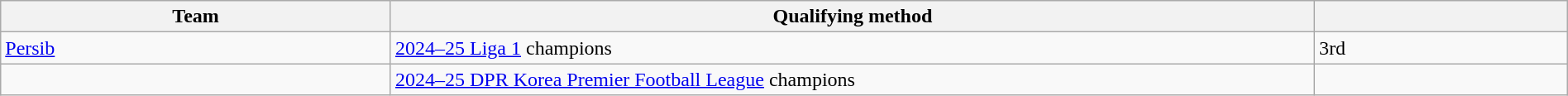<table class="wikitable" style="table-layout:fixed;width:100%;">
<tr>
<th width=25%>Team</th>
<th width=60%>Qualifying method</th>
<th width=16%> </th>
</tr>
<tr>
<td> <a href='#'>Persib</a></td>
<td><a href='#'>2024–25 Liga 1</a> champions</td>
<td>3rd </td>
</tr>
<tr>
<td></td>
<td><a href='#'>2024–25 DPR Korea Premier Football League</a> champions</td>
<td></td>
</tr>
</table>
